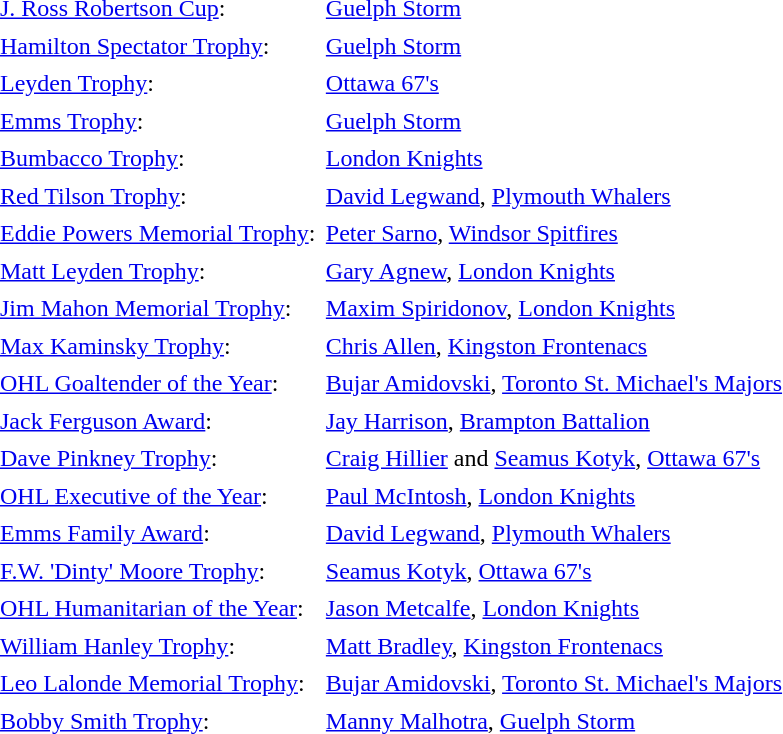<table cellpadding="3" cellspacing="1">
<tr>
<td><a href='#'>J. Ross Robertson Cup</a>:</td>
<td><a href='#'>Guelph Storm</a></td>
</tr>
<tr>
<td><a href='#'>Hamilton Spectator Trophy</a>:</td>
<td><a href='#'>Guelph Storm</a></td>
</tr>
<tr>
<td><a href='#'>Leyden Trophy</a>:</td>
<td><a href='#'>Ottawa 67's</a></td>
</tr>
<tr>
<td><a href='#'>Emms Trophy</a>:</td>
<td><a href='#'>Guelph Storm</a></td>
</tr>
<tr>
<td><a href='#'>Bumbacco Trophy</a>:</td>
<td><a href='#'>London Knights</a></td>
</tr>
<tr>
<td><a href='#'>Red Tilson Trophy</a>:</td>
<td><a href='#'>David Legwand</a>, <a href='#'>Plymouth Whalers</a></td>
</tr>
<tr>
<td><a href='#'>Eddie Powers Memorial Trophy</a>:</td>
<td><a href='#'>Peter Sarno</a>, <a href='#'>Windsor Spitfires</a></td>
</tr>
<tr>
<td><a href='#'>Matt Leyden Trophy</a>:</td>
<td><a href='#'>Gary Agnew</a>, <a href='#'>London Knights</a></td>
</tr>
<tr>
<td><a href='#'>Jim Mahon Memorial Trophy</a>:</td>
<td><a href='#'>Maxim Spiridonov</a>, <a href='#'>London Knights</a></td>
</tr>
<tr>
<td><a href='#'>Max Kaminsky Trophy</a>:</td>
<td><a href='#'>Chris Allen</a>, <a href='#'>Kingston Frontenacs</a></td>
</tr>
<tr>
<td><a href='#'>OHL Goaltender of the Year</a>:</td>
<td><a href='#'>Bujar Amidovski</a>, <a href='#'>Toronto St. Michael's Majors</a></td>
</tr>
<tr>
<td><a href='#'>Jack Ferguson Award</a>:</td>
<td><a href='#'>Jay Harrison</a>, <a href='#'>Brampton Battalion</a></td>
</tr>
<tr>
<td><a href='#'>Dave Pinkney Trophy</a>:</td>
<td><a href='#'>Craig Hillier</a> and <a href='#'>Seamus Kotyk</a>, <a href='#'>Ottawa 67's</a></td>
</tr>
<tr>
<td><a href='#'>OHL Executive of the Year</a>:</td>
<td><a href='#'>Paul McIntosh</a>, <a href='#'>London Knights</a></td>
</tr>
<tr>
<td><a href='#'>Emms Family Award</a>:</td>
<td><a href='#'>David Legwand</a>, <a href='#'>Plymouth Whalers</a></td>
</tr>
<tr>
<td><a href='#'>F.W. 'Dinty' Moore Trophy</a>:</td>
<td><a href='#'>Seamus Kotyk</a>, <a href='#'>Ottawa 67's</a></td>
</tr>
<tr>
<td><a href='#'>OHL Humanitarian of the Year</a>:</td>
<td><a href='#'>Jason Metcalfe</a>, <a href='#'>London Knights</a></td>
</tr>
<tr>
<td><a href='#'>William Hanley Trophy</a>:</td>
<td><a href='#'>Matt Bradley</a>, <a href='#'>Kingston Frontenacs</a></td>
</tr>
<tr>
<td><a href='#'>Leo Lalonde Memorial Trophy</a>:</td>
<td><a href='#'>Bujar Amidovski</a>, <a href='#'>Toronto St. Michael's Majors</a></td>
</tr>
<tr>
<td><a href='#'>Bobby Smith Trophy</a>:</td>
<td><a href='#'>Manny Malhotra</a>, <a href='#'>Guelph Storm</a></td>
</tr>
</table>
